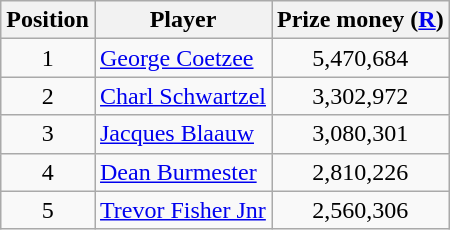<table class="wikitable">
<tr>
<th>Position</th>
<th>Player</th>
<th>Prize money (<a href='#'>R</a>)</th>
</tr>
<tr>
<td align=center>1</td>
<td> <a href='#'>George Coetzee</a></td>
<td align=center>5,470,684</td>
</tr>
<tr>
<td align=center>2</td>
<td> <a href='#'>Charl Schwartzel</a></td>
<td align=center>3,302,972</td>
</tr>
<tr>
<td align=center>3</td>
<td> <a href='#'>Jacques Blaauw</a></td>
<td align=center>3,080,301</td>
</tr>
<tr>
<td align=center>4</td>
<td> <a href='#'>Dean Burmester</a></td>
<td align=center>2,810,226</td>
</tr>
<tr>
<td align=center>5</td>
<td> <a href='#'>Trevor Fisher Jnr</a></td>
<td align=center>2,560,306</td>
</tr>
</table>
